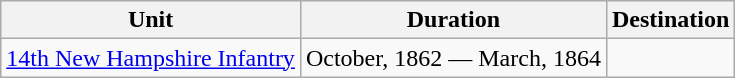<table class="wikitable">
<tr>
<th>Unit</th>
<th>Duration</th>
<th>Destination</th>
</tr>
<tr>
<td><a href='#'>14th New Hampshire Infantry</a></td>
<td>October, 1862 — March, 1864</td>
<td></td>
</tr>
</table>
